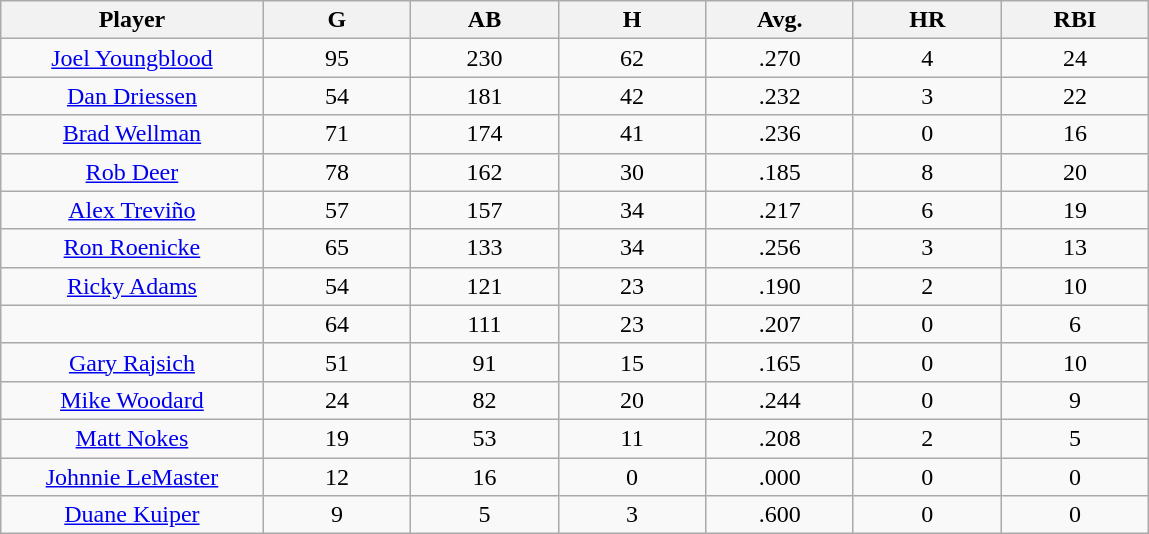<table class="wikitable sortable">
<tr>
<th bgcolor="#DDDDFF" width="16%">Player</th>
<th bgcolor="#DDDDFF" width="9%">G</th>
<th bgcolor="#DDDDFF" width="9%">AB</th>
<th bgcolor="#DDDDFF" width="9%">H</th>
<th bgcolor="#DDDDFF" width="9%">Avg.</th>
<th bgcolor="#DDDDFF" width="9%">HR</th>
<th bgcolor="#DDDDFF" width="9%">RBI</th>
</tr>
<tr align="center">
<td><a href='#'>Joel Youngblood</a></td>
<td>95</td>
<td>230</td>
<td>62</td>
<td>.270</td>
<td>4</td>
<td>24</td>
</tr>
<tr align=center>
<td><a href='#'>Dan Driessen</a></td>
<td>54</td>
<td>181</td>
<td>42</td>
<td>.232</td>
<td>3</td>
<td>22</td>
</tr>
<tr align=center>
<td><a href='#'>Brad Wellman</a></td>
<td>71</td>
<td>174</td>
<td>41</td>
<td>.236</td>
<td>0</td>
<td>16</td>
</tr>
<tr align=center>
<td><a href='#'>Rob Deer</a></td>
<td>78</td>
<td>162</td>
<td>30</td>
<td>.185</td>
<td>8</td>
<td>20</td>
</tr>
<tr align=center>
<td><a href='#'>Alex Treviño</a></td>
<td>57</td>
<td>157</td>
<td>34</td>
<td>.217</td>
<td>6</td>
<td>19</td>
</tr>
<tr align=center>
<td><a href='#'>Ron Roenicke</a></td>
<td>65</td>
<td>133</td>
<td>34</td>
<td>.256</td>
<td>3</td>
<td>13</td>
</tr>
<tr align=center>
<td><a href='#'>Ricky Adams</a></td>
<td>54</td>
<td>121</td>
<td>23</td>
<td>.190</td>
<td>2</td>
<td>10</td>
</tr>
<tr align=center>
<td></td>
<td>64</td>
<td>111</td>
<td>23</td>
<td>.207</td>
<td>0</td>
<td>6</td>
</tr>
<tr align="center">
<td><a href='#'>Gary Rajsich</a></td>
<td>51</td>
<td>91</td>
<td>15</td>
<td>.165</td>
<td>0</td>
<td>10</td>
</tr>
<tr align=center>
<td><a href='#'>Mike Woodard</a></td>
<td>24</td>
<td>82</td>
<td>20</td>
<td>.244</td>
<td>0</td>
<td>9</td>
</tr>
<tr align=center>
<td><a href='#'>Matt Nokes</a></td>
<td>19</td>
<td>53</td>
<td>11</td>
<td>.208</td>
<td>2</td>
<td>5</td>
</tr>
<tr align=center>
<td><a href='#'>Johnnie LeMaster</a></td>
<td>12</td>
<td>16</td>
<td>0</td>
<td>.000</td>
<td>0</td>
<td>0</td>
</tr>
<tr align=center>
<td><a href='#'>Duane Kuiper</a></td>
<td>9</td>
<td>5</td>
<td>3</td>
<td>.600</td>
<td>0</td>
<td>0</td>
</tr>
</table>
